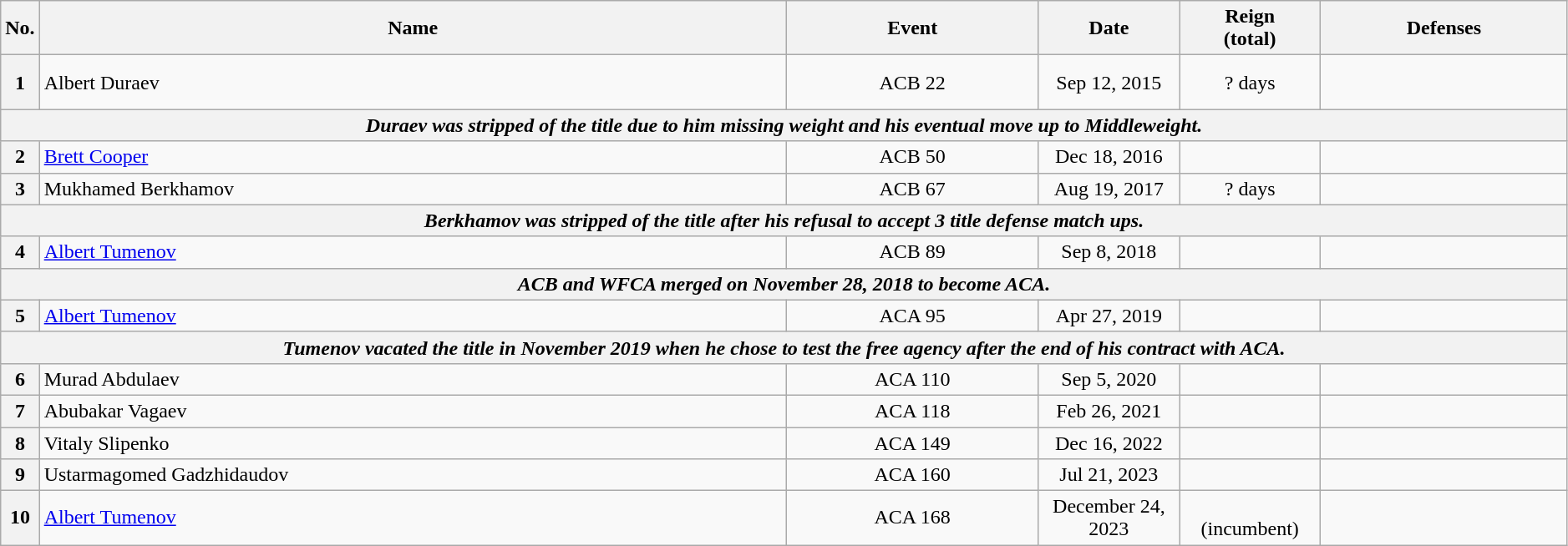<table class="wikitable" style="width:99%;">
<tr>
<th style="width:2%;">No.</th>
<th>Name</th>
<th>Event</th>
<th style="width:9%;">Date</th>
<th style="width:9%;">Reign<br>(total)</th>
<th>Defenses</th>
</tr>
<tr>
<th>1</th>
<td align=left> Albert Duraev<br></td>
<td align=center>ACB 22<br></td>
<td align=center>Sep 12, 2015</td>
<td align=center>? days</td>
<td><br><br></td>
</tr>
<tr>
<th style="text-align:center;" colspan="6"><em>Duraev was stripped of the title due to him missing weight and his eventual move up to Middleweight.</em></th>
</tr>
<tr>
<th>2</th>
<td align=left> <a href='#'>Brett Cooper</a><br></td>
<td align=center>ACB 50<br></td>
<td align=center>Dec 18, 2016</td>
<td align=center></td>
<td></td>
</tr>
<tr>
<th>3</th>
<td align=left> Mukhamed Berkhamov</td>
<td align=center>ACB 67<br></td>
<td align=center>Aug 19, 2017</td>
<td align=center>? days</td>
<td></td>
</tr>
<tr>
<th style="text-align:center;" colspan="6"><em>Berkhamov was stripped of the title after his refusal to accept 3 title defense match ups.</em></th>
</tr>
<tr>
<th>4</th>
<td align=left> <a href='#'>Albert Tumenov</a> <br></td>
<td align=center>ACB 89<br></td>
<td align=center>Sep 8, 2018</td>
<td align=center></td>
<td></td>
</tr>
<tr>
<th style="text-align:center;" colspan="6"><em>ACB and WFCA merged on November 28, 2018 to become ACA.</em></th>
</tr>
<tr>
<th>5</th>
<td align=left> <a href='#'>Albert Tumenov</a> <br></td>
<td align=center>ACA 95<br></td>
<td align=center>Apr 27, 2019</td>
<td align=center></td>
<td><br></td>
</tr>
<tr>
<th style="text-align:center;" colspan="6"><em>Tumenov vacated the title in November 2019 when he chose to test the free agency after the end of his contract with ACA.</em></th>
</tr>
<tr>
<th>6</th>
<td align=left> Murad Abdulaev <br></td>
<td align=center>ACA 110<br></td>
<td align=center>Sep 5, 2020</td>
<td align=center></td>
<td></td>
</tr>
<tr>
<th>7</th>
<td align=left> Abubakar Vagaev</td>
<td align=center>ACA 118<br></td>
<td align=center>Feb 26, 2021</td>
<td align=center></td>
<td></td>
</tr>
<tr>
<th>8</th>
<td align=left> Vitaly Slipenko</td>
<td align=center>ACA 149<br></td>
<td align=center>Dec 16, 2022</td>
<td align=center></td>
<td></td>
</tr>
<tr>
<th>9</th>
<td align=left> Ustarmagomed Gadzhidaudov</td>
<td align=center>ACA 160<br></td>
<td align=center>Jul 21, 2023</td>
<td align=center></td>
<td></td>
</tr>
<tr>
<th>10</th>
<td align=left> <a href='#'>Albert Tumenov</a> </td>
<td align=center>ACA 168<br></td>
<td align=center>December 24, 2023</td>
<td align=center><br>(incumbent)<br></td>
<td></td>
</tr>
</table>
